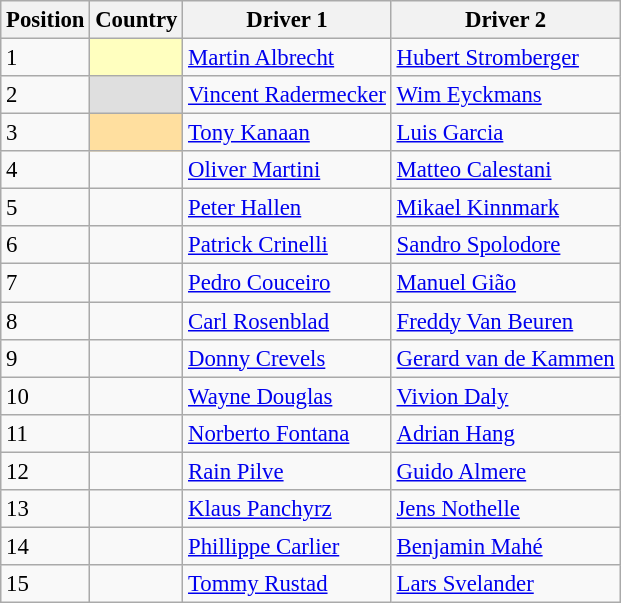<table class="wikitable"  style="font-size:95%">
<tr>
<th>Position</th>
<th>Country</th>
<th>Driver 1</th>
<th>Driver 2</th>
</tr>
<tr>
<td>1</td>
<td style="background:#FFFFBF;"></td>
<td><a href='#'>Martin Albrecht</a></td>
<td><a href='#'>Hubert Stromberger</a></td>
</tr>
<tr>
<td>2</td>
<td style="background:#DFDFDF;"></td>
<td><a href='#'>Vincent Radermecker</a></td>
<td><a href='#'>Wim Eyckmans</a></td>
</tr>
<tr>
<td>3</td>
<td style="background:#FFDF9F;"></td>
<td><a href='#'>Tony Kanaan</a></td>
<td><a href='#'>Luis Garcia</a></td>
</tr>
<tr>
<td>4</td>
<td></td>
<td><a href='#'>Oliver Martini</a></td>
<td><a href='#'>Matteo Calestani</a></td>
</tr>
<tr>
<td>5</td>
<td></td>
<td><a href='#'>Peter Hallen</a></td>
<td><a href='#'>Mikael Kinnmark</a></td>
</tr>
<tr>
<td>6</td>
<td></td>
<td><a href='#'>Patrick Crinelli</a></td>
<td><a href='#'>Sandro Spolodore</a></td>
</tr>
<tr>
<td>7</td>
<td></td>
<td><a href='#'>Pedro Couceiro</a></td>
<td><a href='#'>Manuel Gião</a></td>
</tr>
<tr>
<td>8</td>
<td></td>
<td><a href='#'>Carl Rosenblad</a></td>
<td><a href='#'>Freddy Van Beuren</a></td>
</tr>
<tr>
<td>9</td>
<td></td>
<td><a href='#'>Donny Crevels</a></td>
<td><a href='#'>Gerard van de Kammen</a></td>
</tr>
<tr>
<td>10</td>
<td></td>
<td><a href='#'>Wayne Douglas</a></td>
<td><a href='#'>Vivion Daly</a></td>
</tr>
<tr>
<td>11</td>
<td></td>
<td><a href='#'>Norberto Fontana</a></td>
<td><a href='#'>Adrian Hang</a></td>
</tr>
<tr>
<td>12</td>
<td></td>
<td><a href='#'>Rain Pilve</a></td>
<td><a href='#'>Guido Almere</a></td>
</tr>
<tr>
<td>13</td>
<td></td>
<td><a href='#'>Klaus Panchyrz</a></td>
<td><a href='#'>Jens Nothelle</a></td>
</tr>
<tr>
<td>14</td>
<td></td>
<td><a href='#'>Phillippe Carlier</a></td>
<td><a href='#'>Benjamin Mahé</a></td>
</tr>
<tr>
<td>15</td>
<td></td>
<td><a href='#'>Tommy Rustad</a></td>
<td><a href='#'>Lars Svelander</a></td>
</tr>
</table>
